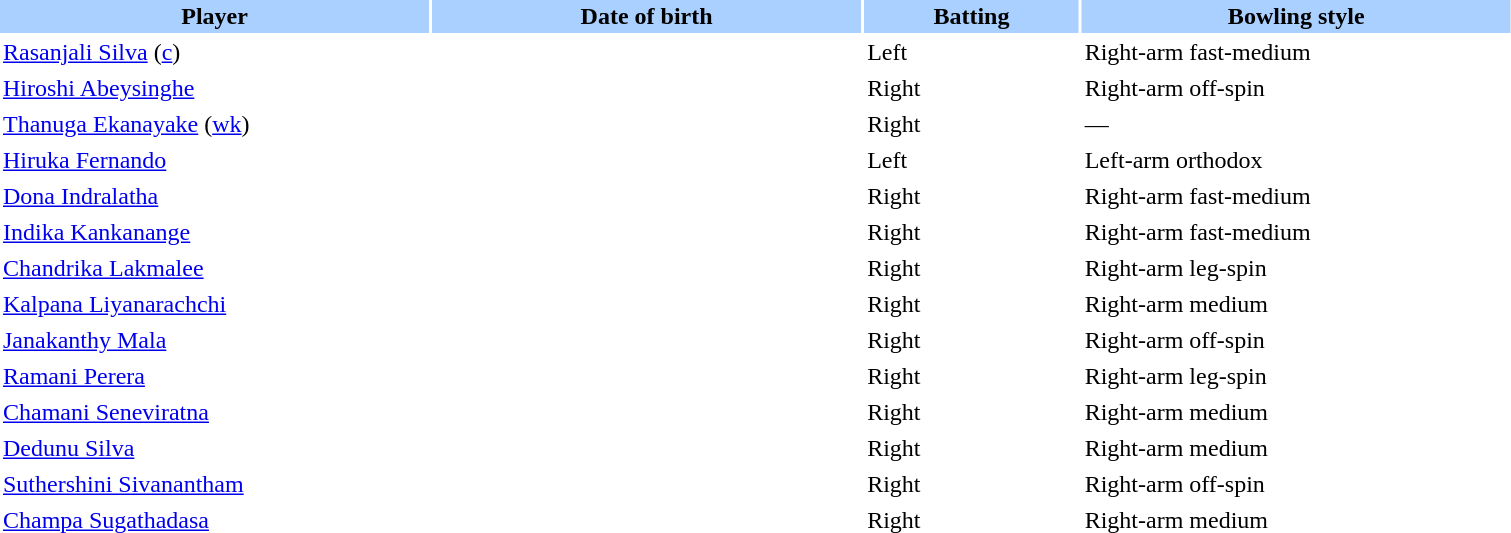<table class="sortable" style="width:80%;" border="0" cellspacing="2" cellpadding="2">
<tr style="background:#aad0ff;">
<th width=20%>Player</th>
<th width=20%>Date of birth</th>
<th width=10%>Batting</th>
<th width=20%>Bowling style</th>
</tr>
<tr>
<td><a href='#'>Rasanjali Silva</a> (<a href='#'>c</a>)</td>
<td></td>
<td>Left</td>
<td>Right-arm fast-medium</td>
</tr>
<tr>
<td><a href='#'>Hiroshi Abeysinghe</a></td>
<td></td>
<td>Right</td>
<td>Right-arm off-spin</td>
</tr>
<tr>
<td><a href='#'>Thanuga Ekanayake</a> (<a href='#'>wk</a>)</td>
<td></td>
<td>Right</td>
<td>—</td>
</tr>
<tr>
<td><a href='#'>Hiruka Fernando</a></td>
<td></td>
<td>Left</td>
<td>Left-arm orthodox</td>
</tr>
<tr>
<td><a href='#'>Dona Indralatha</a></td>
<td></td>
<td>Right</td>
<td>Right-arm fast-medium</td>
</tr>
<tr>
<td><a href='#'>Indika Kankanange</a></td>
<td></td>
<td>Right</td>
<td>Right-arm fast-medium</td>
</tr>
<tr>
<td><a href='#'>Chandrika Lakmalee</a></td>
<td></td>
<td>Right</td>
<td>Right-arm leg-spin</td>
</tr>
<tr>
<td><a href='#'>Kalpana Liyanarachchi</a></td>
<td></td>
<td>Right</td>
<td>Right-arm medium</td>
</tr>
<tr>
<td><a href='#'>Janakanthy Mala</a></td>
<td></td>
<td>Right</td>
<td>Right-arm off-spin</td>
</tr>
<tr>
<td><a href='#'>Ramani Perera</a></td>
<td></td>
<td>Right</td>
<td>Right-arm leg-spin</td>
</tr>
<tr>
<td><a href='#'>Chamani Seneviratna</a></td>
<td></td>
<td>Right</td>
<td>Right-arm medium</td>
</tr>
<tr>
<td><a href='#'>Dedunu Silva</a></td>
<td></td>
<td>Right</td>
<td>Right-arm medium</td>
</tr>
<tr>
<td><a href='#'>Suthershini Sivanantham</a></td>
<td></td>
<td>Right</td>
<td>Right-arm off-spin</td>
</tr>
<tr>
<td><a href='#'>Champa Sugathadasa</a></td>
<td></td>
<td>Right</td>
<td>Right-arm medium</td>
</tr>
</table>
